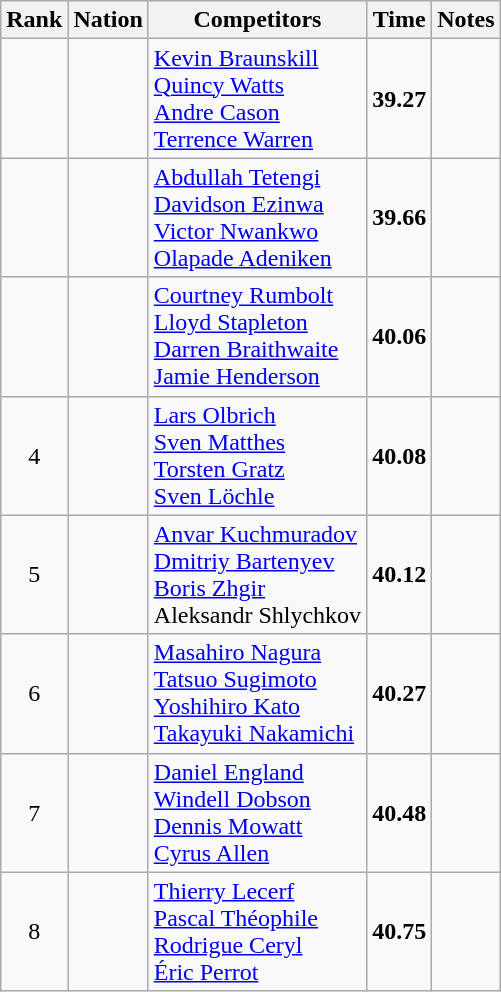<table class="wikitable sortable" style="text-align:center">
<tr>
<th>Rank</th>
<th>Nation</th>
<th>Competitors</th>
<th>Time</th>
<th>Notes</th>
</tr>
<tr>
<td></td>
<td align=left></td>
<td align=left><a href='#'>Kevin Braunskill</a><br><a href='#'>Quincy Watts</a><br><a href='#'>Andre Cason</a><br><a href='#'>Terrence Warren</a></td>
<td><strong>39.27</strong></td>
<td></td>
</tr>
<tr>
<td></td>
<td align=left></td>
<td align=left><a href='#'>Abdullah Tetengi</a><br><a href='#'>Davidson Ezinwa</a><br><a href='#'>Victor Nwankwo</a><br><a href='#'>Olapade Adeniken</a></td>
<td><strong>39.66</strong></td>
<td></td>
</tr>
<tr>
<td></td>
<td align=left></td>
<td align=left><a href='#'>Courtney Rumbolt</a><br><a href='#'>Lloyd Stapleton</a><br><a href='#'>Darren Braithwaite</a><br><a href='#'>Jamie Henderson</a></td>
<td><strong>40.06</strong></td>
<td></td>
</tr>
<tr>
<td>4</td>
<td align=left></td>
<td align=left><a href='#'>Lars Olbrich</a><br><a href='#'>Sven Matthes</a><br><a href='#'>Torsten Gratz</a><br><a href='#'>Sven Löchle</a></td>
<td><strong>40.08</strong></td>
<td></td>
</tr>
<tr>
<td>5</td>
<td align=left></td>
<td align=left><a href='#'>Anvar Kuchmuradov</a><br><a href='#'>Dmitriy Bartenyev</a><br><a href='#'>Boris Zhgir</a><br>Aleksandr Shlychkov</td>
<td><strong>40.12</strong></td>
<td></td>
</tr>
<tr>
<td>6</td>
<td align=left></td>
<td align=left><a href='#'>Masahiro Nagura</a><br><a href='#'>Tatsuo Sugimoto</a><br><a href='#'>Yoshihiro Kato</a><br><a href='#'>Takayuki Nakamichi</a></td>
<td><strong>40.27</strong></td>
<td></td>
</tr>
<tr>
<td>7</td>
<td align=left></td>
<td align=left><a href='#'>Daniel England</a><br><a href='#'>Windell Dobson</a><br><a href='#'>Dennis Mowatt</a><br><a href='#'>Cyrus Allen</a></td>
<td><strong>40.48</strong></td>
<td></td>
</tr>
<tr>
<td>8</td>
<td align=left></td>
<td align=left><a href='#'>Thierry Lecerf</a><br><a href='#'>Pascal Théophile</a><br><a href='#'>Rodrigue Ceryl</a><br><a href='#'>Éric Perrot</a></td>
<td><strong>40.75</strong></td>
<td></td>
</tr>
</table>
